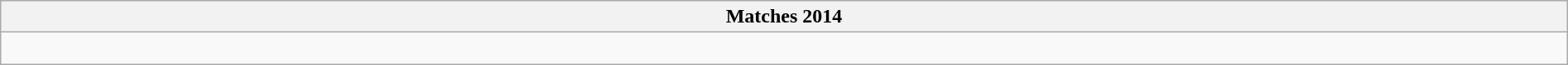<table class="wikitable collapsible collapsed" style="width:100%;">
<tr>
<th>Matches 2014</th>
</tr>
<tr>
<td><br></td>
</tr>
</table>
